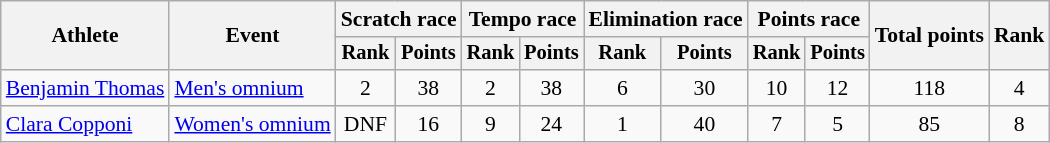<table class="wikitable" style="font-size:90%">
<tr>
<th rowspan="2">Athlete</th>
<th rowspan="2">Event</th>
<th colspan=2>Scratch race</th>
<th colspan=2>Tempo race</th>
<th colspan=2>Elimination race</th>
<th colspan=2>Points race</th>
<th rowspan=2>Total points</th>
<th rowspan=2>Rank</th>
</tr>
<tr style="font-size:95%">
<th>Rank</th>
<th>Points</th>
<th>Rank</th>
<th>Points</th>
<th>Rank</th>
<th>Points</th>
<th>Rank</th>
<th>Points</th>
</tr>
<tr align=center>
<td align=left><a href='#'>Benjamin Thomas</a></td>
<td align=left><a href='#'>Men's omnium</a></td>
<td>2</td>
<td>38</td>
<td>2</td>
<td>38</td>
<td>6</td>
<td>30</td>
<td>10</td>
<td>12</td>
<td>118</td>
<td>4</td>
</tr>
<tr align=center>
<td align=left><a href='#'>Clara Copponi</a></td>
<td align=left><a href='#'>Women's omnium</a></td>
<td>DNF</td>
<td>16</td>
<td>9</td>
<td>24</td>
<td>1</td>
<td>40</td>
<td>7</td>
<td>5</td>
<td>85</td>
<td>8</td>
</tr>
</table>
